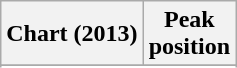<table class="wikitable plainrowheaders sortable">
<tr>
<th scope="col">Chart (2013)</th>
<th scope="col">Peak<br>position</th>
</tr>
<tr>
</tr>
<tr>
</tr>
<tr>
</tr>
</table>
